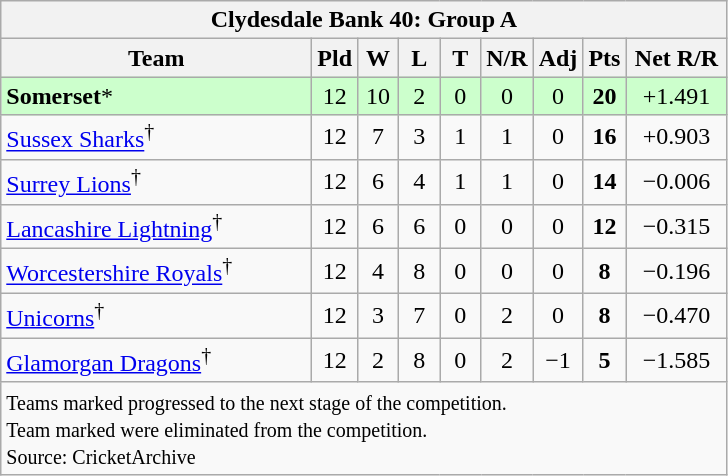<table class="wikitable" style="text-align: center;">
<tr>
<th colspan="9">Clydesdale Bank 40: Group A</th>
</tr>
<tr>
<th width=200>Team</th>
<th width=20>Pld</th>
<th width=20>W</th>
<th width=20>L</th>
<th width=20>T</th>
<th width=20>N/R</th>
<th width=20>Adj</th>
<th width=20>Pts</th>
<th width=60>Net R/R</th>
</tr>
<tr style="background:#ccffcc;">
<td align=left><strong>Somerset</strong>*</td>
<td>12</td>
<td>10</td>
<td>2</td>
<td>0</td>
<td>0</td>
<td>0</td>
<td><strong>20</strong></td>
<td>+1.491</td>
</tr>
<tr>
<td align=left><a href='#'>Sussex Sharks</a><sup>†</sup></td>
<td>12</td>
<td>7</td>
<td>3</td>
<td>1</td>
<td>1</td>
<td>0</td>
<td><strong>16</strong></td>
<td>+0.903</td>
</tr>
<tr>
<td align=left><a href='#'>Surrey Lions</a><sup>†</sup></td>
<td>12</td>
<td>6</td>
<td>4</td>
<td>1</td>
<td>1</td>
<td>0</td>
<td><strong>14</strong></td>
<td>−0.006</td>
</tr>
<tr>
<td align=left><a href='#'>Lancashire Lightning</a><sup>†</sup></td>
<td>12</td>
<td>6</td>
<td>6</td>
<td>0</td>
<td>0</td>
<td>0</td>
<td><strong>12</strong></td>
<td>−0.315</td>
</tr>
<tr>
<td align=left><a href='#'>Worcestershire Royals</a><sup>†</sup></td>
<td>12</td>
<td>4</td>
<td>8</td>
<td>0</td>
<td>0</td>
<td>0</td>
<td><strong>8</strong></td>
<td>−0.196</td>
</tr>
<tr>
<td align=left><a href='#'>Unicorns</a><sup>†</sup></td>
<td>12</td>
<td>3</td>
<td>7</td>
<td>0</td>
<td>2</td>
<td>0</td>
<td><strong>8</strong></td>
<td>−0.470</td>
</tr>
<tr>
<td align=left><a href='#'>Glamorgan Dragons</a><sup>†</sup></td>
<td>12</td>
<td>2</td>
<td>8</td>
<td>0</td>
<td>2</td>
<td>−1</td>
<td><strong>5</strong></td>
<td>−1.585</td>
</tr>
<tr>
<td colspan="9" align="left"><small>Teams marked  progressed to the next stage of the competition.<br>Team marked  were eliminated from the competition.<br>Source: CricketArchive</small></td>
</tr>
</table>
